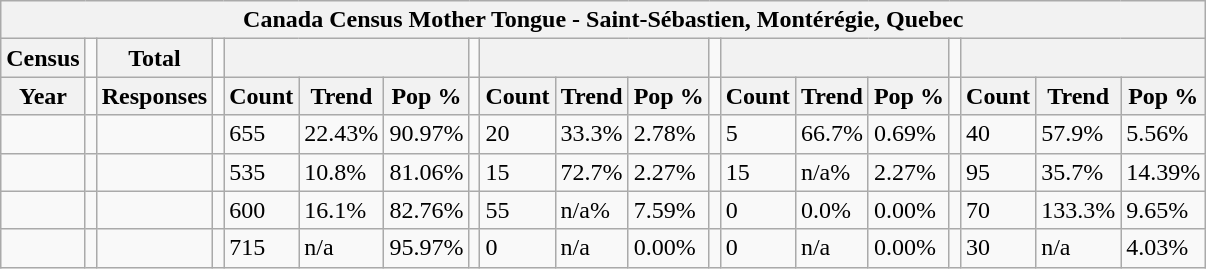<table class="wikitable">
<tr>
<th colspan="19">Canada Census Mother Tongue - Saint-Sébastien, Montérégie, Quebec</th>
</tr>
<tr>
<th>Census</th>
<td></td>
<th>Total</th>
<td colspan="1"></td>
<th colspan="3"></th>
<td colspan="1"></td>
<th colspan="3"></th>
<td colspan="1"></td>
<th colspan="3"></th>
<td colspan="1"></td>
<th colspan="3"></th>
</tr>
<tr>
<th>Year</th>
<td></td>
<th>Responses</th>
<td></td>
<th>Count</th>
<th>Trend</th>
<th>Pop %</th>
<td></td>
<th>Count</th>
<th>Trend</th>
<th>Pop %</th>
<td></td>
<th>Count</th>
<th>Trend</th>
<th>Pop %</th>
<td></td>
<th>Count</th>
<th>Trend</th>
<th>Pop %</th>
</tr>
<tr>
<td></td>
<td></td>
<td></td>
<td></td>
<td>655</td>
<td> 22.43%</td>
<td>90.97%</td>
<td></td>
<td>20</td>
<td> 33.3%</td>
<td>2.78%</td>
<td></td>
<td>5</td>
<td> 66.7%</td>
<td>0.69%</td>
<td></td>
<td>40</td>
<td> 57.9%</td>
<td>5.56%</td>
</tr>
<tr>
<td></td>
<td></td>
<td></td>
<td></td>
<td>535</td>
<td> 10.8%</td>
<td>81.06%</td>
<td></td>
<td>15</td>
<td> 72.7%</td>
<td>2.27%</td>
<td></td>
<td>15</td>
<td> n/a%</td>
<td>2.27%</td>
<td></td>
<td>95</td>
<td> 35.7%</td>
<td>14.39%</td>
</tr>
<tr>
<td></td>
<td></td>
<td></td>
<td></td>
<td>600</td>
<td> 16.1%</td>
<td>82.76%</td>
<td></td>
<td>55</td>
<td> n/a%</td>
<td>7.59%</td>
<td></td>
<td>0</td>
<td> 0.0%</td>
<td>0.00%</td>
<td></td>
<td>70</td>
<td> 133.3%</td>
<td>9.65%</td>
</tr>
<tr>
<td></td>
<td></td>
<td></td>
<td></td>
<td>715</td>
<td>n/a</td>
<td>95.97%</td>
<td></td>
<td>0</td>
<td>n/a</td>
<td>0.00%</td>
<td></td>
<td>0</td>
<td>n/a</td>
<td>0.00%</td>
<td></td>
<td>30</td>
<td>n/a</td>
<td>4.03%</td>
</tr>
</table>
